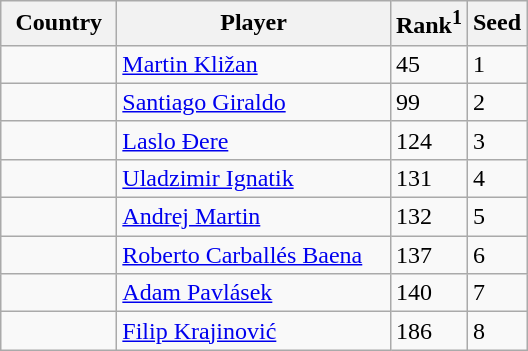<table class="sortable wikitable">
<tr>
<th width="70">Country</th>
<th width="175">Player</th>
<th>Rank<sup>1</sup></th>
<th>Seed</th>
</tr>
<tr>
<td></td>
<td><a href='#'>Martin Kližan</a></td>
<td>45</td>
<td>1</td>
</tr>
<tr>
<td></td>
<td><a href='#'>Santiago Giraldo</a></td>
<td>99</td>
<td>2</td>
</tr>
<tr>
<td></td>
<td><a href='#'>Laslo Đere</a></td>
<td>124</td>
<td>3</td>
</tr>
<tr>
<td></td>
<td><a href='#'>Uladzimir Ignatik</a></td>
<td>131</td>
<td>4</td>
</tr>
<tr>
<td></td>
<td><a href='#'>Andrej Martin</a></td>
<td>132</td>
<td>5</td>
</tr>
<tr>
<td></td>
<td><a href='#'>Roberto Carballés Baena</a></td>
<td>137</td>
<td>6</td>
</tr>
<tr>
<td></td>
<td><a href='#'>Adam Pavlásek</a></td>
<td>140</td>
<td>7</td>
</tr>
<tr>
<td></td>
<td><a href='#'>Filip Krajinović</a></td>
<td>186</td>
<td>8</td>
</tr>
</table>
